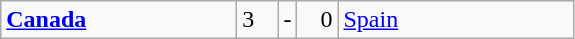<table class="wikitable">
<tr>
<td width=150> <strong><a href='#'>Canada</a></strong></td>
<td style="width:20px; text-align:left;">3</td>
<td>-</td>
<td style="width:20px; text-align:right;">0</td>
<td width=150> <a href='#'>Spain</a></td>
</tr>
</table>
